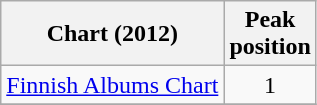<table class="wikitable">
<tr>
<th>Chart (2012)</th>
<th>Peak<br>position</th>
</tr>
<tr>
<td><a href='#'>Finnish Albums Chart</a></td>
<td align="center">1</td>
</tr>
<tr>
</tr>
</table>
